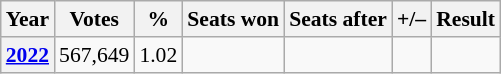<table class="wikitable" style="text-align:center; font-size:90%">
<tr>
<th>Year</th>
<th>Votes</th>
<th>%</th>
<th>Seats won</th>
<th>Seats after</th>
<th>+/–</th>
<th>Result</th>
</tr>
<tr>
<th><a href='#'>2022</a></th>
<td>567,649</td>
<td>1.02</td>
<td></td>
<td></td>
<td></td>
<td></td>
</tr>
</table>
